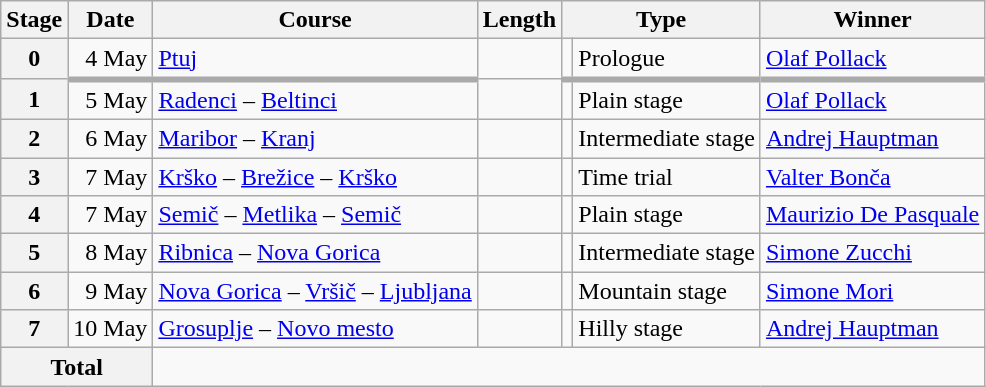<table class="wikitable">
<tr>
<th>Stage</th>
<th>Date</th>
<th>Course</th>
<th>Length</th>
<th colspan="2">Type</th>
<th>Winner</th>
</tr>
<tr>
<th style="text-align:center"><span>0</span></th>
<td align=right>4 May</td>
<td><a href='#'>Ptuj</a></td>
<td style="text-align:center;"></td>
<td></td>
<td>Prologue</td>
<td> <a href='#'>Olaf Pollack</a></td>
</tr>
<tr>
<th style="text-align:center" style="border-top-width:4px">1</th>
<td align=right style="border-top-width:4px">5 May</td>
<td style="border-top-width:4px"><a href='#'>Radenci</a> – <a href='#'>Beltinci</a></td>
<td style="text-align:center;" style="border-top-width:4px"></td>
<td style="border-top-width:4px"></td>
<td style="border-top-width:4px">Plain stage</td>
<td style="border-top-width:4px"> <a href='#'>Olaf Pollack</a></td>
</tr>
<tr>
<th style="text-align:center">2</th>
<td align=right>6 May</td>
<td><a href='#'>Maribor</a> – <a href='#'>Kranj</a></td>
<td style="text-align:center;"></td>
<td></td>
<td>Intermediate stage</td>
<td> <a href='#'>Andrej Hauptman</a></td>
</tr>
<tr>
<th style="text-align:center">3</th>
<td align=right>7 May</td>
<td><a href='#'>Krško</a> – <a href='#'>Brežice</a> – <a href='#'>Krško</a></td>
<td style="text-align:center;"></td>
<td></td>
<td>Time trial</td>
<td> <a href='#'>Valter Bonča</a></td>
</tr>
<tr>
<th style="text-align:center">4</th>
<td align=right>7 May</td>
<td><a href='#'>Semič</a>  – <a href='#'>Metlika</a> – <a href='#'>Semič</a></td>
<td style="text-align:center;"></td>
<td></td>
<td>Plain stage</td>
<td> <a href='#'>Maurizio De Pasquale</a></td>
</tr>
<tr>
<th style="text-align:center">5</th>
<td align=right>8 May</td>
<td><a href='#'>Ribnica</a> – <a href='#'>Nova Gorica</a></td>
<td style="text-align:center;"></td>
<td></td>
<td>Intermediate stage</td>
<td> <a href='#'>Simone Zucchi</a></td>
</tr>
<tr>
<th style="text-align:center">6</th>
<td align=right>9 May</td>
<td><a href='#'>Nova Gorica</a> – <a href='#'>Vršič</a> – <a href='#'>Ljubljana</a></td>
<td style="text-align:center;"></td>
<td></td>
<td>Mountain stage</td>
<td> <a href='#'>Simone Mori</a></td>
</tr>
<tr>
<th style="text-align:center">7</th>
<td align=right>10 May</td>
<td><a href='#'>Grosuplje</a> – <a href='#'>Novo mesto</a></td>
<td style="text-align:center;"></td>
<td></td>
<td>Hilly stage</td>
<td> <a href='#'>Andrej Hauptman</a></td>
</tr>
<tr>
<th colspan="2">Total</th>
<td colspan="6" style="text-align:center;"></td>
</tr>
</table>
